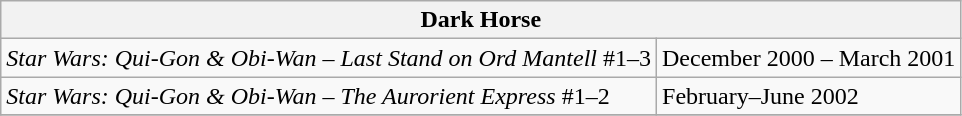<table class="wikitable">
<tr>
<th colspan="2">Dark Horse</th>
</tr>
<tr>
<td><em>Star Wars: Qui-Gon & Obi-Wan – Last Stand on Ord Mantell</em> #1–3</td>
<td>December 2000 – March 2001</td>
</tr>
<tr>
<td><em>Star Wars: Qui-Gon & Obi-Wan – The Aurorient Express</em> #1–2</td>
<td>February–June 2002</td>
</tr>
<tr>
</tr>
</table>
